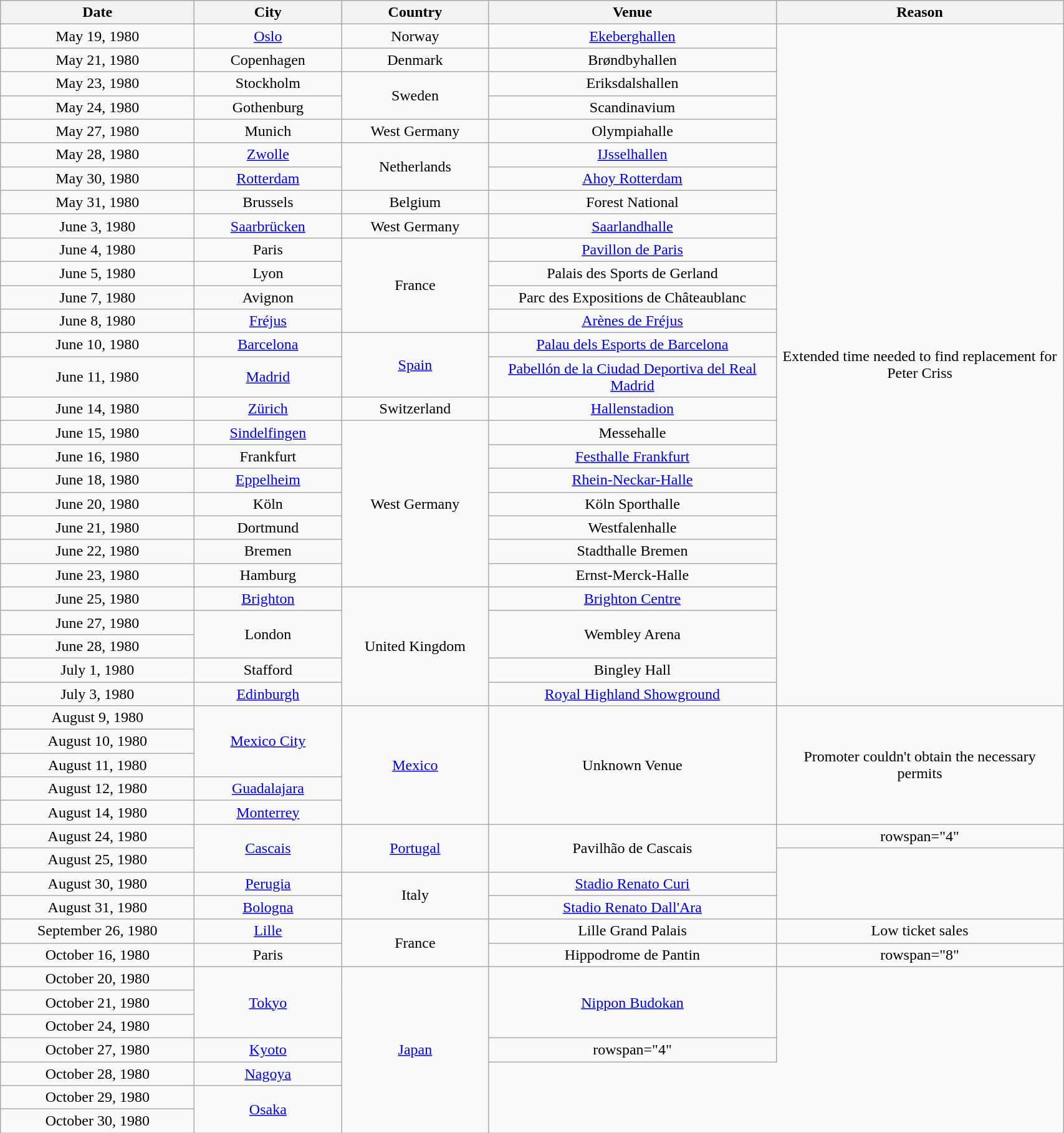<table class="wikitable" style="text-align:center;">
<tr>
<th width="200">Date</th>
<th width="150">City</th>
<th width="150">Country</th>
<th width="300">Venue</th>
<th width="300">Reason</th>
</tr>
<tr>
<td>May 19, 1980</td>
<td><a href='#'>Oslo</a></td>
<td>Norway</td>
<td><a href='#'>Ekeberghallen</a></td>
<td rowspan="28">Extended time needed to find replacement for Peter Criss</td>
</tr>
<tr>
<td>May 21, 1980</td>
<td>Copenhagen</td>
<td>Denmark</td>
<td>Brøndbyhallen</td>
</tr>
<tr>
<td>May 23, 1980</td>
<td>Stockholm</td>
<td rowspan="2">Sweden</td>
<td>Eriksdalshallen</td>
</tr>
<tr>
<td>May 24, 1980</td>
<td>Gothenburg</td>
<td>Scandinavium</td>
</tr>
<tr>
<td>May 27, 1980</td>
<td>Munich</td>
<td>West Germany</td>
<td>Olympiahalle</td>
</tr>
<tr>
<td>May 28, 1980</td>
<td><a href='#'>Zwolle</a></td>
<td rowspan="2">Netherlands</td>
<td><a href='#'>IJsselhallen</a></td>
</tr>
<tr>
<td>May 30, 1980</td>
<td><a href='#'>Rotterdam</a></td>
<td><a href='#'>Ahoy Rotterdam</a></td>
</tr>
<tr>
<td>May 31, 1980</td>
<td>Brussels</td>
<td>Belgium</td>
<td>Forest National</td>
</tr>
<tr>
<td>June 3, 1980</td>
<td><a href='#'>Saarbrücken</a></td>
<td>West Germany</td>
<td><a href='#'>Saarlandhalle</a></td>
</tr>
<tr>
<td>June 4, 1980</td>
<td>Paris</td>
<td rowspan="4">France</td>
<td><a href='#'>Pavillon de Paris</a></td>
</tr>
<tr>
<td>June 5, 1980</td>
<td>Lyon</td>
<td>Palais des Sports de Gerland</td>
</tr>
<tr>
<td>June 7, 1980</td>
<td>Avignon</td>
<td>Parc des Expositions de Châteaublanc</td>
</tr>
<tr>
<td>June 8, 1980</td>
<td><a href='#'>Fréjus</a></td>
<td><a href='#'>Arènes de Fréjus</a></td>
</tr>
<tr>
<td>June 10, 1980</td>
<td><a href='#'>Barcelona</a></td>
<td rowspan="2"><a href='#'>Spain</a></td>
<td><a href='#'>Palau dels Esports de Barcelona</a></td>
</tr>
<tr>
<td>June 11, 1980</td>
<td><a href='#'>Madrid</a></td>
<td><a href='#'>Pabellón de la Ciudad Deportiva del Real Madrid</a></td>
</tr>
<tr>
<td>June 14, 1980</td>
<td><a href='#'>Zürich</a></td>
<td>Switzerland</td>
<td><a href='#'>Hallenstadion</a></td>
</tr>
<tr>
<td>June 15, 1980</td>
<td><a href='#'>Sindelfingen</a></td>
<td rowspan="7">West Germany</td>
<td>Messehalle</td>
</tr>
<tr>
<td>June 16, 1980</td>
<td>Frankfurt</td>
<td><a href='#'>Festhalle Frankfurt</a></td>
</tr>
<tr>
<td>June 18, 1980</td>
<td><a href='#'>Eppelheim</a></td>
<td><a href='#'>Rhein-Neckar-Halle</a></td>
</tr>
<tr>
<td>June 20, 1980</td>
<td>Köln</td>
<td>Köln Sporthalle</td>
</tr>
<tr>
<td>June 21, 1980</td>
<td>Dortmund</td>
<td>Westfalenhalle</td>
</tr>
<tr>
<td>June 22, 1980</td>
<td>Bremen</td>
<td>Stadthalle Bremen</td>
</tr>
<tr>
<td>June 23, 1980</td>
<td>Hamburg</td>
<td>Ernst-Merck-Halle</td>
</tr>
<tr>
<td>June 25, 1980</td>
<td><a href='#'>Brighton</a></td>
<td rowspan="5">United Kingdom</td>
<td><a href='#'>Brighton Centre</a></td>
</tr>
<tr>
<td>June 27, 1980</td>
<td rowspan="2">London</td>
<td rowspan="2">Wembley Arena</td>
</tr>
<tr>
<td>June 28, 1980</td>
</tr>
<tr>
<td>July 1, 1980</td>
<td>Stafford</td>
<td>Bingley Hall</td>
</tr>
<tr>
<td>July 3, 1980</td>
<td><a href='#'>Edinburgh</a></td>
<td><a href='#'>Royal Highland Showground</a></td>
</tr>
<tr>
<td>August 9, 1980</td>
<td rowspan="3"><a href='#'>Mexico City</a></td>
<td rowspan="5"><a href='#'>Mexico</a></td>
<td rowspan="5">Unknown Venue</td>
<td rowspan="5">Promoter couldn't obtain the necessary permits</td>
</tr>
<tr>
<td>August 10, 1980</td>
</tr>
<tr>
<td>August 11, 1980</td>
</tr>
<tr>
<td>August 12, 1980</td>
<td><a href='#'>Guadalajara</a></td>
</tr>
<tr>
<td>August 14, 1980</td>
<td><a href='#'>Monterrey</a></td>
</tr>
<tr>
<td>August 24, 1980</td>
<td rowspan="2"><a href='#'>Cascais</a></td>
<td rowspan="2"><a href='#'>Portugal</a></td>
<td rowspan="2">Pavilhão de Cascais</td>
<td>rowspan="4" </td>
</tr>
<tr>
<td>August 25, 1980</td>
</tr>
<tr>
<td>August 30, 1980</td>
<td><a href='#'>Perugia</a></td>
<td rowspan="2">Italy</td>
<td><a href='#'>Stadio Renato Curi</a></td>
</tr>
<tr>
<td>August 31, 1980</td>
<td><a href='#'>Bologna</a></td>
<td><a href='#'>Stadio Renato Dall'Ara</a></td>
</tr>
<tr>
<td>September 26, 1980</td>
<td><a href='#'>Lille</a></td>
<td rowspan="2">France</td>
<td>Lille Grand Palais</td>
<td>Low ticket sales</td>
</tr>
<tr>
<td>October 16, 1980</td>
<td>Paris</td>
<td>Hippodrome de Pantin</td>
<td>rowspan="8" </td>
</tr>
<tr>
<td>October 20, 1980</td>
<td rowspan="3"><a href='#'>Tokyo</a></td>
<td rowspan="7"><a href='#'>Japan</a></td>
<td rowspan="3"><a href='#'>Nippon Budokan</a></td>
</tr>
<tr>
<td>October 21, 1980</td>
</tr>
<tr>
<td>October 24, 1980</td>
</tr>
<tr>
<td>October 27, 1980</td>
<td><a href='#'>Kyoto</a></td>
<td>rowspan="4" </td>
</tr>
<tr>
<td>October 28, 1980</td>
<td><a href='#'>Nagoya</a></td>
</tr>
<tr>
<td>October 29, 1980</td>
<td rowspan="2"><a href='#'>Osaka</a></td>
</tr>
<tr>
<td>October 30, 1980</td>
</tr>
</table>
